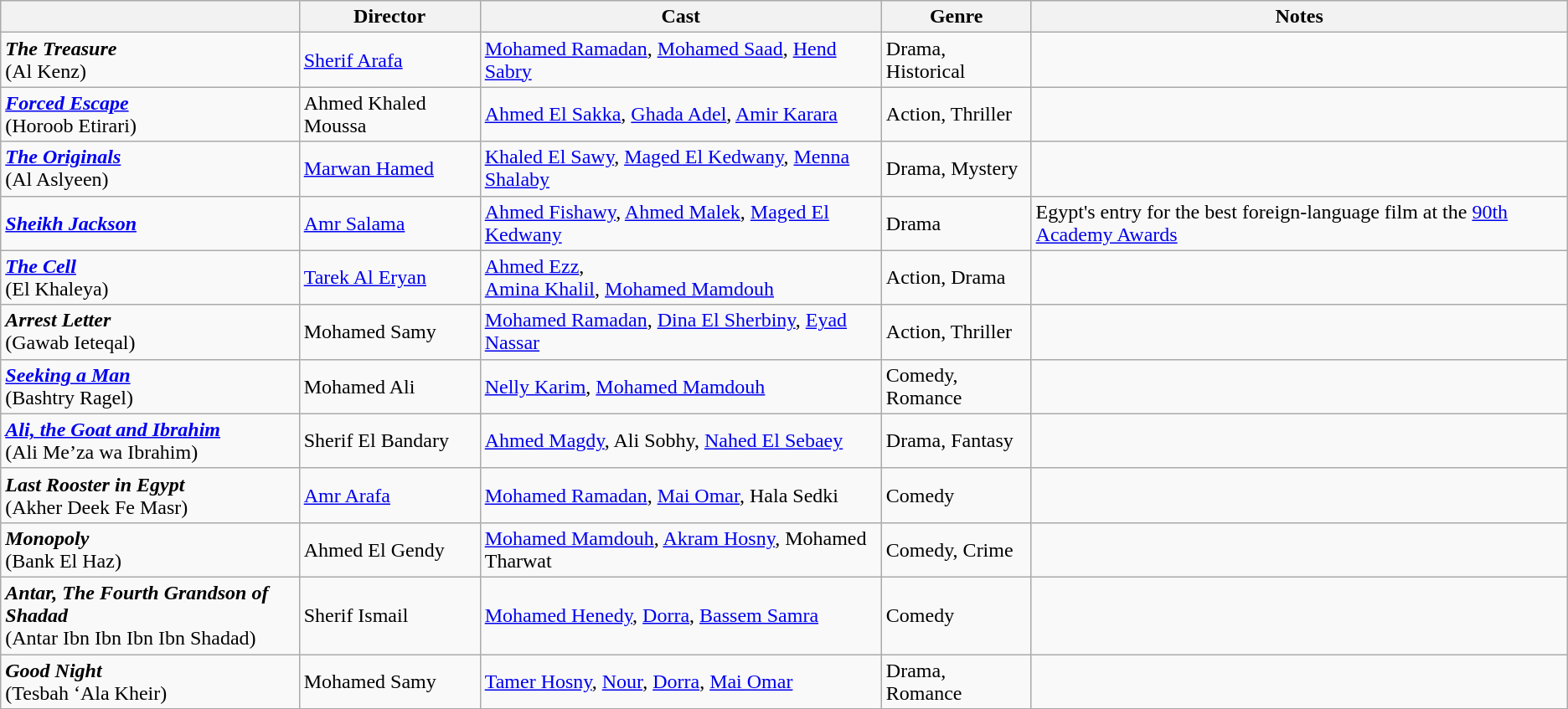<table class="wikitable">
<tr>
<th></th>
<th>Director</th>
<th>Cast</th>
<th>Genre</th>
<th>Notes</th>
</tr>
<tr>
<td><strong><em>The Treasure </em></strong><br>(Al Kenz)</td>
<td><a href='#'>Sherif Arafa</a></td>
<td><a href='#'>Mohamed Ramadan</a>, <a href='#'>Mohamed Saad</a>, <a href='#'>Hend Sabry</a></td>
<td>Drama, Historical</td>
<td></td>
</tr>
<tr>
<td><strong><em><a href='#'>Forced Escape</a> </em></strong><br>(Horoob Etirari)</td>
<td>Ahmed Khaled Moussa</td>
<td><a href='#'>Ahmed El Sakka</a>, <a href='#'>Ghada Adel</a>, <a href='#'>Amir Karara</a></td>
<td>Action, Thriller</td>
<td></td>
</tr>
<tr>
<td><strong><em><a href='#'>The Originals</a> </em></strong><br>(Al Aslyeen)</td>
<td><a href='#'>Marwan Hamed</a></td>
<td><a href='#'>Khaled El Sawy</a>, <a href='#'>Maged El Kedwany</a>, <a href='#'>Menna Shalaby</a></td>
<td>Drama, Mystery</td>
<td></td>
</tr>
<tr>
<td><strong><em><a href='#'>Sheikh Jackson</a> </em></strong></td>
<td><a href='#'>Amr Salama</a></td>
<td><a href='#'>Ahmed Fishawy</a>, <a href='#'>Ahmed Malek</a>, <a href='#'>Maged El Kedwany</a></td>
<td>Drama</td>
<td>Egypt's entry for the best foreign-language film at the <a href='#'>90th Academy Awards</a></td>
</tr>
<tr>
<td><strong><em><a href='#'>The Cell</a> </em></strong><br>(El Khaleya)</td>
<td><a href='#'>Tarek Al Eryan</a></td>
<td><a href='#'>Ahmed Ezz</a>,<br><a href='#'>Amina Khalil</a>, <a href='#'>Mohamed Mamdouh</a></td>
<td>Action, Drama</td>
<td></td>
</tr>
<tr>
<td><strong><em>Arrest Letter </em></strong><br>(Gawab Ieteqal)</td>
<td>Mohamed Samy</td>
<td><a href='#'>Mohamed Ramadan</a>, <a href='#'>Dina El Sherbiny</a>, <a href='#'>Eyad Nassar</a></td>
<td>Action, Thriller</td>
<td></td>
</tr>
<tr>
<td><strong><em><a href='#'>Seeking a Man</a></em></strong><br>(Bashtry Ragel)</td>
<td>Mohamed Ali</td>
<td><a href='#'>Nelly Karim</a>, <a href='#'>Mohamed Mamdouh</a></td>
<td>Comedy, Romance</td>
<td></td>
</tr>
<tr>
<td><strong><em><a href='#'>Ali, the Goat and Ibrahim</a></em></strong><br>(Ali Me’za wa Ibrahim)</td>
<td>Sherif El Bandary</td>
<td><a href='#'>Ahmed Magdy</a>, Ali Sobhy, <a href='#'>Nahed El Sebaey</a></td>
<td>Drama, Fantasy</td>
<td></td>
</tr>
<tr>
<td><strong><em>Last Rooster in Egypt</em></strong><br>(Akher Deek Fe Masr)</td>
<td><a href='#'>Amr Arafa</a></td>
<td><a href='#'>Mohamed Ramadan</a>, <a href='#'>Mai Omar</a>, Hala Sedki</td>
<td>Comedy</td>
<td></td>
</tr>
<tr>
<td><strong><em>Monopoly</em></strong><br>(Bank El Haz)</td>
<td>Ahmed El Gendy</td>
<td><a href='#'>Mohamed Mamdouh</a>, <a href='#'>Akram Hosny</a>, Mohamed Tharwat</td>
<td>Comedy, Crime</td>
<td></td>
</tr>
<tr>
<td><strong><em>Antar, The Fourth Grandson of Shadad</em></strong><br>(Antar Ibn Ibn Ibn Ibn Shadad)</td>
<td>Sherif Ismail</td>
<td><a href='#'>Mohamed Henedy</a>, <a href='#'>Dorra</a>, <a href='#'>Bassem Samra</a></td>
<td>Comedy</td>
<td></td>
</tr>
<tr>
<td><strong><em>Good Night</em></strong><br>(Tesbah ‘Ala Kheir)</td>
<td>Mohamed Samy</td>
<td><a href='#'>Tamer Hosny</a>, <a href='#'>Nour</a>, <a href='#'>Dorra</a>, <a href='#'>Mai Omar</a></td>
<td>Drama, Romance</td>
<td></td>
</tr>
<tr>
</tr>
</table>
